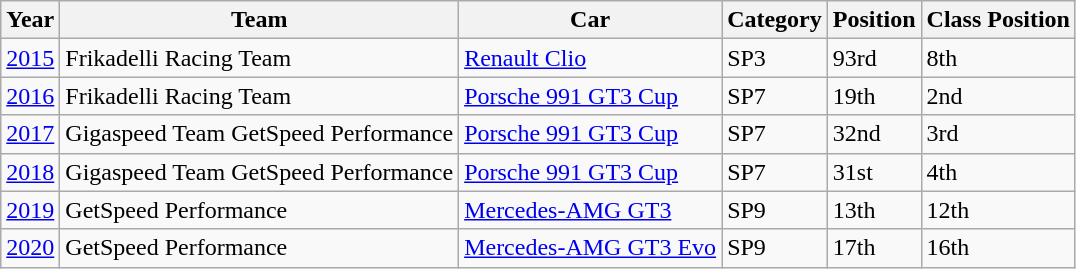<table class="wikitable centre">
<tr>
<th>Year</th>
<th>Team</th>
<th>Car</th>
<th>Category</th>
<th>Position</th>
<th>Class Position</th>
</tr>
<tr>
<td><a href='#'>2015</a></td>
<td> Frikadelli Racing Team</td>
<td><a href='#'>Renault Clio</a></td>
<td>SP3</td>
<td>93rd</td>
<td>8th</td>
</tr>
<tr>
<td><a href='#'>2016</a></td>
<td> Frikadelli Racing Team</td>
<td><a href='#'>Porsche 991 GT3 Cup</a></td>
<td>SP7</td>
<td>19th</td>
<td>2nd</td>
</tr>
<tr>
<td><a href='#'>2017</a></td>
<td> Gigaspeed Team GetSpeed Performance</td>
<td><a href='#'>Porsche 991 GT3 Cup</a></td>
<td>SP7</td>
<td>32nd</td>
<td>3rd</td>
</tr>
<tr>
<td><a href='#'>2018</a></td>
<td> Gigaspeed Team GetSpeed Performance</td>
<td><a href='#'>Porsche 991 GT3 Cup</a></td>
<td>SP7</td>
<td>31st</td>
<td>4th</td>
</tr>
<tr>
<td><a href='#'>2019</a></td>
<td> GetSpeed Performance</td>
<td><a href='#'>Mercedes-AMG GT3</a></td>
<td>SP9</td>
<td>13th</td>
<td>12th</td>
</tr>
<tr>
<td><a href='#'>2020</a></td>
<td> GetSpeed Performance</td>
<td><a href='#'>Mercedes-AMG GT3 Evo</a></td>
<td>SP9</td>
<td>17th</td>
<td>16th</td>
</tr>
</table>
